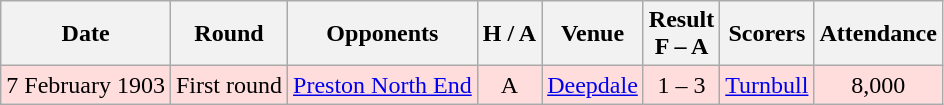<table class="wikitable" style="text-align:center">
<tr>
<th>Date</th>
<th>Round</th>
<th>Opponents</th>
<th>H / A</th>
<th>Venue</th>
<th>Result<br>F – A</th>
<th>Scorers</th>
<th>Attendance</th>
</tr>
<tr bgcolor="#ffdddd">
<td>7 February 1903</td>
<td>First round</td>
<td><a href='#'>Preston North End</a></td>
<td>A</td>
<td><a href='#'>Deepdale</a></td>
<td>1 – 3</td>
<td><a href='#'>Turnbull</a></td>
<td>8,000</td>
</tr>
</table>
